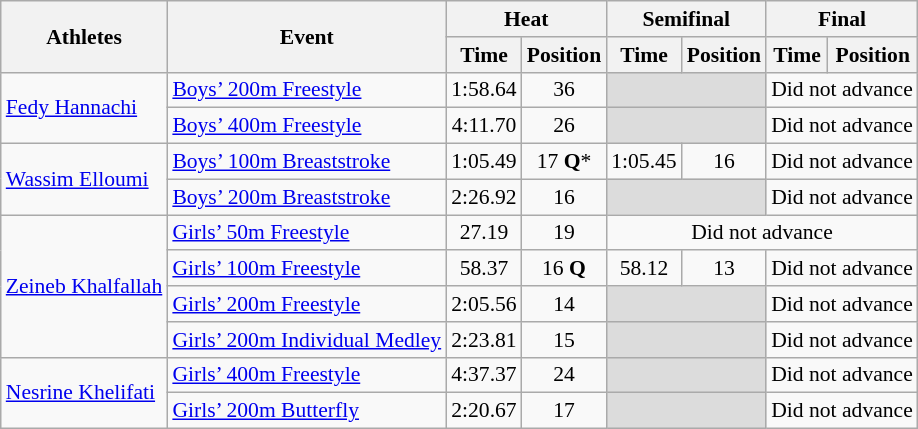<table class="wikitable" border="1" style="font-size:90%">
<tr>
<th rowspan=2>Athletes</th>
<th rowspan=2>Event</th>
<th colspan=2>Heat</th>
<th colspan=2>Semifinal</th>
<th colspan=2>Final</th>
</tr>
<tr>
<th>Time</th>
<th>Position</th>
<th>Time</th>
<th>Position</th>
<th>Time</th>
<th>Position</th>
</tr>
<tr>
<td rowspan=2><a href='#'>Fedy Hannachi</a></td>
<td><a href='#'>Boys’ 200m Freestyle</a></td>
<td align=center>1:58.64</td>
<td align=center>36</td>
<td colspan=2 bgcolor=#DCDCDC></td>
<td colspan="2" align=center>Did not advance</td>
</tr>
<tr>
<td><a href='#'>Boys’ 400m Freestyle</a></td>
<td align=center>4:11.70</td>
<td align=center>26</td>
<td colspan=2 bgcolor=#DCDCDC></td>
<td colspan="2" align=center>Did not advance</td>
</tr>
<tr>
<td rowspan=2><a href='#'>Wassim Elloumi</a></td>
<td><a href='#'>Boys’ 100m Breaststroke</a></td>
<td align=center>1:05.49</td>
<td align=center>17 <strong>Q</strong>*</td>
<td align=center>1:05.45</td>
<td align=center>16</td>
<td colspan="2" align=center>Did not advance</td>
</tr>
<tr>
<td><a href='#'>Boys’ 200m Breaststroke</a></td>
<td align=center>2:26.92</td>
<td align=center>16</td>
<td colspan=2 bgcolor=#DCDCDC></td>
<td colspan="2" align=center>Did not advance</td>
</tr>
<tr>
<td rowspan=4><a href='#'>Zeineb Khalfallah</a></td>
<td><a href='#'>Girls’ 50m Freestyle</a></td>
<td align=center>27.19</td>
<td align=center>19</td>
<td colspan="4" align=center>Did not advance</td>
</tr>
<tr>
<td><a href='#'>Girls’ 100m Freestyle</a></td>
<td align=center>58.37</td>
<td align=center>16 <strong>Q</strong></td>
<td align=center>58.12</td>
<td align=center>13</td>
<td colspan="2" align=center>Did not advance</td>
</tr>
<tr>
<td><a href='#'>Girls’ 200m Freestyle</a></td>
<td align=center>2:05.56</td>
<td align=center>14</td>
<td colspan=2 bgcolor=#DCDCDC></td>
<td colspan="2" align=center>Did not advance</td>
</tr>
<tr>
<td><a href='#'>Girls’ 200m Individual Medley</a></td>
<td align=center>2:23.81</td>
<td align=center>15</td>
<td colspan=2 bgcolor=#DCDCDC></td>
<td colspan="2" align=center>Did not advance</td>
</tr>
<tr>
<td rowspan=2><a href='#'>Nesrine Khelifati</a></td>
<td><a href='#'>Girls’ 400m Freestyle</a></td>
<td align=center>4:37.37</td>
<td align=center>24</td>
<td colspan=2 bgcolor=#DCDCDC></td>
<td colspan="2" align=center>Did not advance</td>
</tr>
<tr>
<td><a href='#'>Girls’ 200m Butterfly</a></td>
<td align=center>2:20.67</td>
<td align=center>17</td>
<td colspan=2 bgcolor=#DCDCDC></td>
<td colspan="2" align=center>Did not advance</td>
</tr>
</table>
